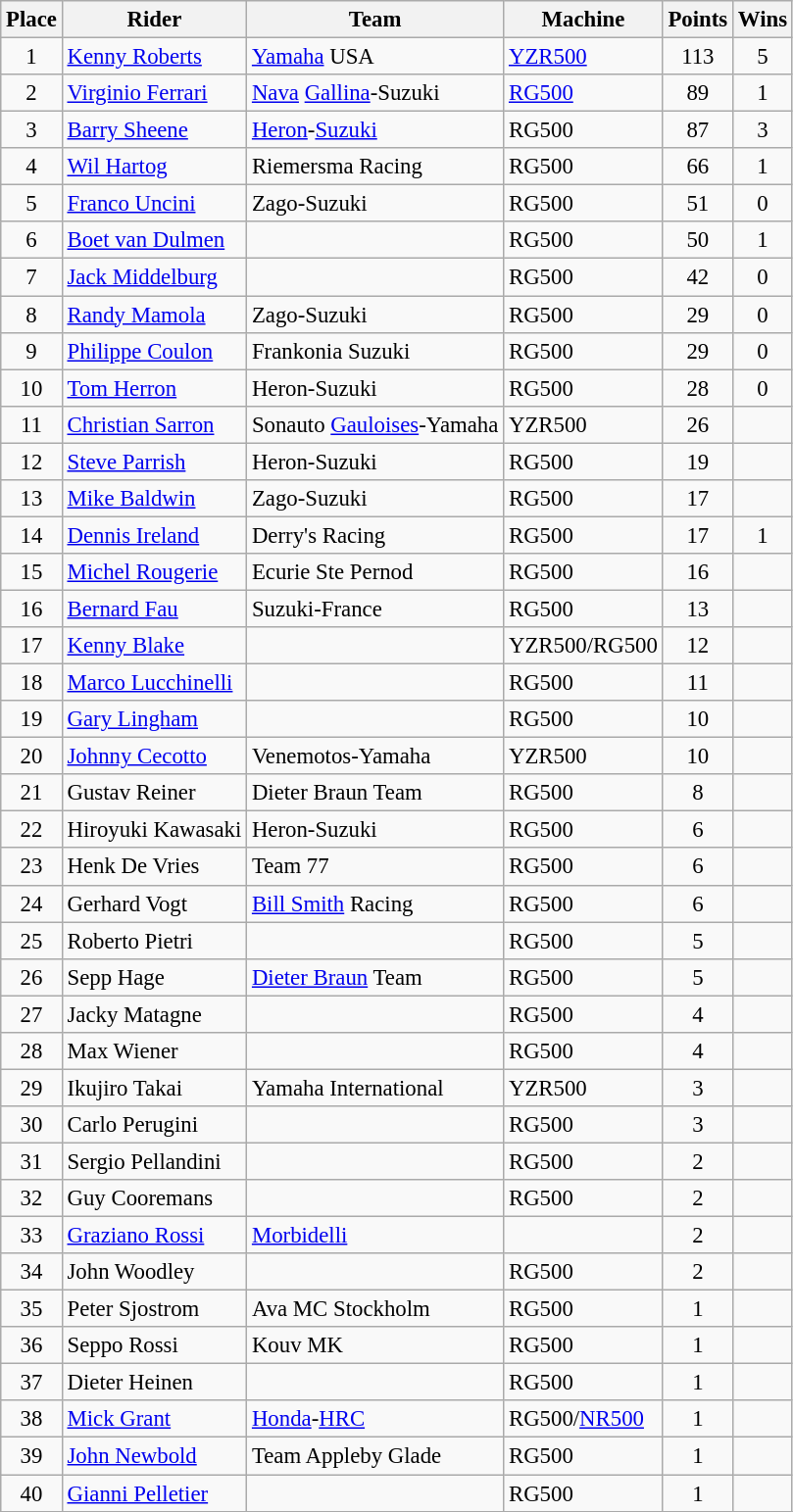<table class="wikitable" style="font-size: 95%;">
<tr>
<th>Place</th>
<th>Rider</th>
<th>Team</th>
<th>Machine</th>
<th>Points</th>
<th>Wins</th>
</tr>
<tr>
<td align="center">1</td>
<td> <a href='#'>Kenny Roberts</a></td>
<td><a href='#'>Yamaha</a> USA</td>
<td><a href='#'>YZR500</a></td>
<td align="center">113</td>
<td align="center">5</td>
</tr>
<tr>
<td align="center">2</td>
<td> <a href='#'>Virginio Ferrari</a></td>
<td><a href='#'>Nava</a> <a href='#'>Gallina</a>-Suzuki</td>
<td><a href='#'>RG500</a></td>
<td align="center">89</td>
<td align="center">1</td>
</tr>
<tr>
<td align="center">3</td>
<td> <a href='#'>Barry Sheene</a></td>
<td><a href='#'>Heron</a>-<a href='#'>Suzuki</a></td>
<td>RG500</td>
<td align="center">87</td>
<td align="center">3</td>
</tr>
<tr>
<td align="center">4</td>
<td> <a href='#'>Wil Hartog</a></td>
<td>Riemersma Racing</td>
<td>RG500</td>
<td align="center">66</td>
<td align="center">1</td>
</tr>
<tr>
<td align="center">5</td>
<td> <a href='#'>Franco Uncini</a></td>
<td>Zago-Suzuki</td>
<td>RG500</td>
<td align="center">51</td>
<td align="center">0</td>
</tr>
<tr>
<td align="center">6</td>
<td> <a href='#'>Boet van Dulmen</a></td>
<td></td>
<td>RG500</td>
<td align="center">50</td>
<td align="center">1</td>
</tr>
<tr>
<td align="center">7</td>
<td> <a href='#'>Jack Middelburg</a></td>
<td></td>
<td>RG500</td>
<td align="center">42</td>
<td align="center">0</td>
</tr>
<tr>
<td align="center">8</td>
<td> <a href='#'>Randy Mamola</a></td>
<td>Zago-Suzuki</td>
<td>RG500</td>
<td align="center">29</td>
<td align="center">0</td>
</tr>
<tr>
<td align="center">9</td>
<td> <a href='#'>Philippe Coulon</a></td>
<td>Frankonia Suzuki</td>
<td>RG500</td>
<td align="center">29</td>
<td align="center">0</td>
</tr>
<tr>
<td align="center">10</td>
<td> <a href='#'>Tom Herron</a></td>
<td>Heron-Suzuki</td>
<td>RG500</td>
<td align="center">28</td>
<td align="center">0</td>
</tr>
<tr>
<td align="center">11</td>
<td> <a href='#'>Christian Sarron</a></td>
<td>Sonauto <a href='#'>Gauloises</a>-Yamaha</td>
<td>YZR500</td>
<td align="center">26</td>
<td align="center"></td>
</tr>
<tr>
<td align="center">12</td>
<td> <a href='#'>Steve Parrish</a></td>
<td>Heron-Suzuki</td>
<td>RG500</td>
<td align="center">19</td>
<td align="center"></td>
</tr>
<tr>
<td align="center">13</td>
<td> <a href='#'>Mike Baldwin</a></td>
<td>Zago-Suzuki</td>
<td>RG500</td>
<td align="center">17</td>
<td align="center"></td>
</tr>
<tr>
<td align="center">14</td>
<td> <a href='#'>Dennis Ireland</a></td>
<td>Derry's Racing</td>
<td>RG500</td>
<td align="center">17</td>
<td align="center">1</td>
</tr>
<tr>
<td align="center">15</td>
<td> <a href='#'>Michel Rougerie</a></td>
<td>Ecurie Ste Pernod</td>
<td>RG500</td>
<td align="center">16</td>
<td align="center"></td>
</tr>
<tr>
<td align="center">16</td>
<td> <a href='#'>Bernard Fau</a></td>
<td>Suzuki-France</td>
<td>RG500</td>
<td align="center">13</td>
<td align="center"></td>
</tr>
<tr>
<td align="center">17</td>
<td> <a href='#'>Kenny Blake</a></td>
<td></td>
<td>YZR500/RG500</td>
<td align="center">12</td>
<td align="center"></td>
</tr>
<tr>
<td align="center">18</td>
<td> <a href='#'>Marco Lucchinelli</a></td>
<td></td>
<td>RG500</td>
<td align="center">11</td>
<td align="center"></td>
</tr>
<tr>
<td align="center">19</td>
<td> <a href='#'>Gary Lingham</a></td>
<td></td>
<td>RG500</td>
<td align="center">10</td>
<td align="center"></td>
</tr>
<tr>
<td align="center">20</td>
<td> <a href='#'>Johnny Cecotto</a></td>
<td>Venemotos-Yamaha</td>
<td>YZR500</td>
<td align="center">10</td>
<td align="center"></td>
</tr>
<tr>
<td align="center">21</td>
<td> Gustav Reiner</td>
<td>Dieter Braun Team</td>
<td>RG500</td>
<td align="center">8</td>
<td align="center"></td>
</tr>
<tr>
<td align="center">22</td>
<td> Hiroyuki Kawasaki</td>
<td>Heron-Suzuki</td>
<td>RG500</td>
<td align="center">6</td>
<td align="center"></td>
</tr>
<tr>
<td align="center">23</td>
<td> Henk De Vries</td>
<td>Team 77</td>
<td>RG500</td>
<td align="center">6</td>
<td align="center"></td>
</tr>
<tr>
<td align="center">24</td>
<td> Gerhard Vogt</td>
<td><a href='#'>Bill Smith</a> Racing</td>
<td>RG500</td>
<td align="center">6</td>
<td align="center"></td>
</tr>
<tr>
<td align="center">25</td>
<td> Roberto Pietri</td>
<td></td>
<td>RG500</td>
<td align="center">5</td>
<td align="center"></td>
</tr>
<tr>
<td align="center">26</td>
<td> Sepp Hage</td>
<td><a href='#'>Dieter Braun</a> Team</td>
<td>RG500</td>
<td align="center">5</td>
<td align="center"></td>
</tr>
<tr>
<td align="center">27</td>
<td> Jacky Matagne</td>
<td></td>
<td>RG500</td>
<td align="center">4</td>
<td align="center"></td>
</tr>
<tr>
<td align="center">28</td>
<td> Max Wiener</td>
<td></td>
<td>RG500</td>
<td align="center">4</td>
<td align="center"></td>
</tr>
<tr>
<td align="center">29</td>
<td> Ikujiro Takai</td>
<td>Yamaha International</td>
<td>YZR500</td>
<td align="center">3</td>
<td align="center"></td>
</tr>
<tr>
<td align="center">30</td>
<td> Carlo Perugini</td>
<td></td>
<td>RG500</td>
<td align="center">3</td>
<td align="center"></td>
</tr>
<tr>
<td align="center">31</td>
<td> Sergio Pellandini</td>
<td></td>
<td>RG500</td>
<td align="center">2</td>
<td align="center"></td>
</tr>
<tr>
<td align="center">32</td>
<td> Guy Cooremans</td>
<td></td>
<td>RG500</td>
<td align="center">2</td>
<td align="center"></td>
</tr>
<tr>
<td align="center">33</td>
<td> <a href='#'>Graziano Rossi</a></td>
<td><a href='#'>Morbidelli</a></td>
<td></td>
<td align="center">2</td>
<td align="center"></td>
</tr>
<tr>
<td align="center">34</td>
<td> John Woodley</td>
<td></td>
<td>RG500</td>
<td align="center">2</td>
<td align="center"></td>
</tr>
<tr>
<td align="center">35</td>
<td> Peter Sjostrom</td>
<td>Ava MC Stockholm</td>
<td>RG500</td>
<td align="center">1</td>
<td align="center"></td>
</tr>
<tr>
<td align="center">36</td>
<td> Seppo Rossi</td>
<td>Kouv MK</td>
<td>RG500</td>
<td align="center">1</td>
<td align="center"></td>
</tr>
<tr>
<td align="center">37</td>
<td> Dieter Heinen</td>
<td></td>
<td>RG500</td>
<td align="center">1</td>
<td align="center"></td>
</tr>
<tr>
<td align="center">38</td>
<td> <a href='#'>Mick Grant</a></td>
<td><a href='#'>Honda</a>-<a href='#'>HRC</a></td>
<td>RG500/<a href='#'>NR500</a></td>
<td align="center">1</td>
<td align="center"></td>
</tr>
<tr>
<td align="center">39</td>
<td> <a href='#'>John Newbold</a></td>
<td>Team Appleby Glade</td>
<td>RG500</td>
<td align="center">1</td>
<td align="center"></td>
</tr>
<tr>
<td align="center">40</td>
<td> <a href='#'>Gianni Pelletier</a></td>
<td></td>
<td>RG500</td>
<td align="center">1</td>
<td align="center"></td>
</tr>
<tr>
</tr>
</table>
